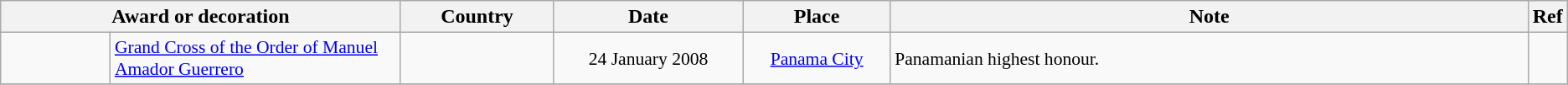<table class="wikitable" style="text-align:left;">
<tr ->
<th colspan=2 width="490px">Award or decoration</th>
<th width="110px">Country</th>
<th width="110px">Date</th>
<th width="110px">Place</th>
<th width="500px">Note</th>
<th>Ref</th>
</tr>
<tr>
<td width="80px"></td>
<td style="font-size:90%;"><a href='#'>Grand Cross of the Order of Manuel Amador Guerrero</a></td>
<td style="width:8em; font-size:90%;"></td>
<td align="center" style="width:10em; font-size:90%;">24 January 2008</td>
<td align="center" style="font-size:90%;"><a href='#'>Panama City</a></td>
<td style="font-size:90%;">Panamanian highest honour.</td>
<td style="font-size:90%;"></td>
</tr>
<tr>
</tr>
</table>
